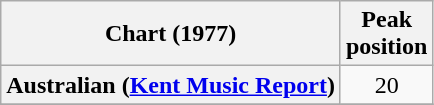<table class="wikitable plainrowheaders" style="text-align:center">
<tr>
<th>Chart (1977)</th>
<th>Peak<br>position</th>
</tr>
<tr>
<th scope="row">Australian (<a href='#'>Kent Music Report</a>)</th>
<td>20</td>
</tr>
<tr>
</tr>
</table>
